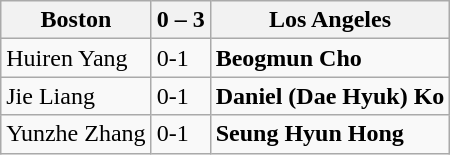<table class="wikitable">
<tr>
<th>Boston</th>
<th>0 – 3</th>
<th>Los Angeles</th>
</tr>
<tr>
<td>Huiren Yang</td>
<td>0-1</td>
<td><strong>Beogmun Cho</strong></td>
</tr>
<tr>
<td>Jie Liang</td>
<td>0-1</td>
<td><strong>Daniel (Dae Hyuk) Ko</strong></td>
</tr>
<tr>
<td>Yunzhe Zhang</td>
<td>0-1</td>
<td><strong>Seung Hyun Hong</strong></td>
</tr>
</table>
